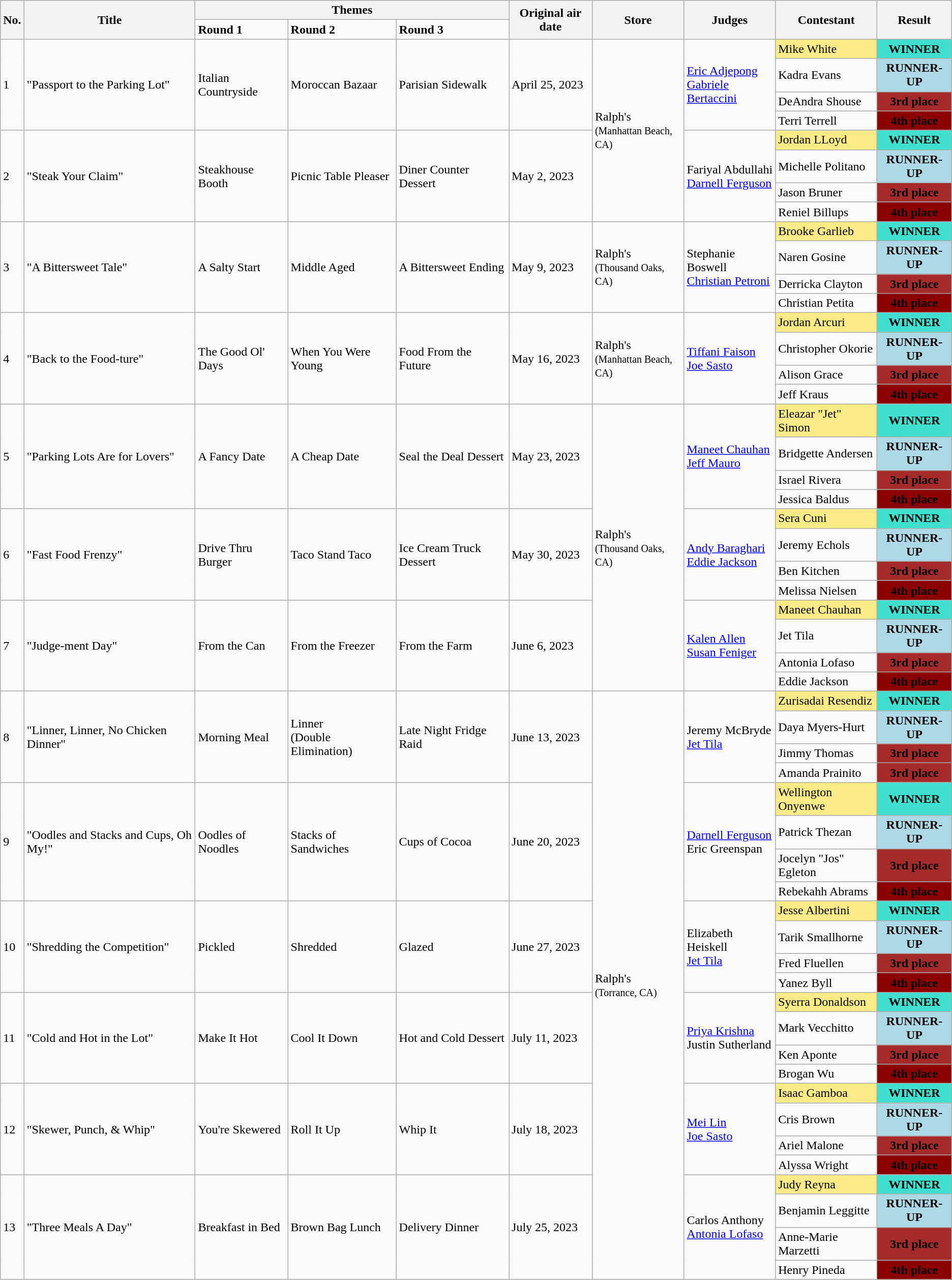<table class="wikitable">
<tr>
<th rowspan="2">No.</th>
<th rowspan="2">Title</th>
<th colspan="3">Themes</th>
<th rowspan="2">Original air date</th>
<th rowspan="2">Store </th>
<th rowspan="2">Judges</th>
<th rowspan="2">Contestant</th>
<th rowspan="2">Result</th>
</tr>
<tr>
<td><strong>Round 1</strong></td>
<td><strong>Round 2</strong></td>
<td><strong>Round 3</strong></td>
</tr>
<tr>
<td rowspan="4">1</td>
<td rowspan="4">"Passport to the Parking Lot"</td>
<td rowspan="4">Italian Countryside</td>
<td rowspan="4">Moroccan Bazaar</td>
<td rowspan="4">Parisian Sidewalk</td>
<td rowspan="4">April 25, 2023</td>
<td rowspan="8">Ralph's<br><small>(Manhattan Beach, CA)</small></td>
<td rowspan="4"><a href='#'>Eric Adjepong</a><br><a href='#'>Gabriele Bertaccini</a></td>
<td style="background:#FAEB86">Mike White</td>
<td align=center valign=center style="background:turquoise;"><strong>WINNER</strong></td>
</tr>
<tr>
<td>Kadra Evans</td>
<td style="background:lightblue;" valign="center" align="center"><strong>RUNNER-UP</strong></td>
</tr>
<tr>
<td>DeAndra Shouse</td>
<td align=center valign=center style="background:brown;"><strong>3rd place</strong></td>
</tr>
<tr>
<td>Terri Terrell</td>
<td align=center valign=center style="background:darkred;"><strong>4th place</strong></td>
</tr>
<tr>
<td rowspan="4">2</td>
<td rowspan="4">"Steak Your Claim"</td>
<td rowspan="4">Steakhouse Booth</td>
<td rowspan="4">Picnic Table Pleaser</td>
<td rowspan="4">Diner Counter Dessert</td>
<td rowspan="4">May 2, 2023</td>
<td rowspan="4">Fariyal Abdullahi<br><a href='#'>Darnell Ferguson</a></td>
<td style="background:#FAEB86">Jordan LLoyd</td>
<td align=center valign=center style="background:turquoise;"><strong>WINNER</strong></td>
</tr>
<tr>
<td>Michelle Politano</td>
<td style="background:lightblue;" valign="center" align="center"><strong>RUNNER-UP</strong></td>
</tr>
<tr>
<td>Jason Bruner</td>
<td align=center valign=center style="background:brown;"><strong>3rd place</strong></td>
</tr>
<tr>
<td>Reniel Billups</td>
<td align=center valign=center style="background:darkred;"><strong>4th place</strong></td>
</tr>
<tr>
<td rowspan="4">3</td>
<td rowspan="4">"A Bittersweet Tale"</td>
<td rowspan="4">A Salty Start</td>
<td rowspan="4">Middle Aged</td>
<td rowspan="4">A Bittersweet Ending</td>
<td rowspan="4">May 9, 2023</td>
<td rowspan="4">Ralph's<br><small>(Thousand Oaks, CA)</small></td>
<td rowspan="4">Stephanie Boswell<br><a href='#'>Christian Petroni</a></td>
<td style="background:#FAEB86">Brooke Garlieb</td>
<td align=center valign=center style="background:turquoise;"><strong>WINNER</strong></td>
</tr>
<tr>
<td>Naren Gosine</td>
<td style="background:lightblue;" valign="center" align="center"><strong>RUNNER-UP</strong></td>
</tr>
<tr>
<td>Derricka Clayton</td>
<td align=center valign=center style="background:brown;"><strong>3rd place</strong></td>
</tr>
<tr>
<td>Christian Petita</td>
<td align=center valign=center style="background:darkred;"><strong>4th place</strong></td>
</tr>
<tr>
<td rowspan="4">4</td>
<td rowspan="4">"Back to the Food-ture"</td>
<td rowspan="4">The Good Ol' Days</td>
<td rowspan="4">When You Were Young</td>
<td rowspan="4">Food From the Future</td>
<td rowspan="4">May 16, 2023</td>
<td rowspan="4">Ralph's<br><small>(Manhattan Beach, CA)</small></td>
<td rowspan="4"><a href='#'>Tiffani Faison</a><br><a href='#'>Joe Sasto</a></td>
<td style="background:#FAEB86">Jordan Arcuri</td>
<td align=center valign=center style="background:turquoise;"><strong>WINNER</strong></td>
</tr>
<tr>
<td>Christopher Okorie</td>
<td style="background:lightblue;" valign="center" align="center"><strong>RUNNER-UP</strong></td>
</tr>
<tr>
<td>Alison Grace</td>
<td align=center valign=center style="background:brown;"><strong>3rd place</strong></td>
</tr>
<tr>
<td>Jeff Kraus</td>
<td align=center valign=center style="background:darkred;"><strong>4th place</strong></td>
</tr>
<tr>
<td rowspan="4">5</td>
<td rowspan="4">"Parking Lots Are for Lovers"</td>
<td rowspan="4">A Fancy Date</td>
<td rowspan="4">A Cheap Date</td>
<td rowspan="4">Seal the Deal Dessert</td>
<td rowspan="4">May 23, 2023</td>
<td rowspan="12">Ralph's<br><small>(Thousand Oaks, CA)</small></td>
<td rowspan="4"><a href='#'>Maneet Chauhan</a><br><a href='#'>Jeff Mauro</a></td>
<td style="background:#FAEB86">Eleazar "Jet" Simon</td>
<td align=center valign=center style="background:turquoise;"><strong>WINNER</strong></td>
</tr>
<tr>
<td>Bridgette Andersen</td>
<td style="background:lightblue;" valign="center" align="center"><strong>RUNNER-UP</strong></td>
</tr>
<tr>
<td>Israel Rivera</td>
<td align=center valign=center style="background:brown;"><strong>3rd place</strong></td>
</tr>
<tr>
<td>Jessica Baldus</td>
<td align=center valign=center style="background:darkred;"><strong>4th place</strong></td>
</tr>
<tr>
<td rowspan="4">6</td>
<td rowspan="4">"Fast Food Frenzy"</td>
<td rowspan="4">Drive Thru Burger</td>
<td rowspan="4">Taco Stand Taco</td>
<td rowspan="4">Ice Cream Truck Dessert</td>
<td rowspan="4">May 30, 2023</td>
<td rowspan="4"><a href='#'>Andy Baraghari</a><br><a href='#'>Eddie Jackson</a></td>
<td style="background:#FAEB86">Sera Cuni</td>
<td align=center valign=center style="background:turquoise;"><strong>WINNER</strong></td>
</tr>
<tr>
<td>Jeremy Echols</td>
<td style="background:lightblue;" valign="center" align="center"><strong>RUNNER-UP</strong></td>
</tr>
<tr>
<td>Ben Kitchen</td>
<td align=center valign=center style="background:brown;"><strong>3rd place</strong></td>
</tr>
<tr>
<td>Melissa Nielsen</td>
<td align=center valign=center style="background:darkred;"><strong>4th place</strong></td>
</tr>
<tr>
<td rowspan="4">7</td>
<td rowspan="4">"Judge-ment Day"</td>
<td rowspan="4">From the Can</td>
<td rowspan="4">From the Freezer</td>
<td rowspan="4">From the Farm</td>
<td rowspan="4">June 6, 2023</td>
<td rowspan="4"><a href='#'>Kalen Allen</a><br><a href='#'>Susan Feniger</a></td>
<td style="background:#FAEB86">Maneet Chauhan</td>
<td align=center valign=center style="background:turquoise;"><strong>WINNER</strong></td>
</tr>
<tr>
<td>Jet Tila</td>
<td style="background:lightblue;" valign="center" align="center"><strong>RUNNER-UP</strong></td>
</tr>
<tr>
<td>Antonia Lofaso</td>
<td align=center valign=center style="background:brown;"><strong>3rd place</strong></td>
</tr>
<tr>
<td>Eddie Jackson</td>
<td align=center valign=center style="background:darkred;"><strong>4th place</strong></td>
</tr>
<tr>
<td rowspan="4">8</td>
<td rowspan="4">"Linner, Linner, No Chicken Dinner"</td>
<td rowspan="4">Morning Meal</td>
<td rowspan="4">Linner<br>(Double Elimination)</td>
<td rowspan="4">Late Night Fridge Raid</td>
<td rowspan="4">June 13, 2023</td>
<td rowspan="24">Ralph's<br><small>(Torrance, CA)</small></td>
<td rowspan="4">Jeremy McBryde<br><a href='#'>Jet Tila</a></td>
<td style="background:#FAEB86">Zurisadai Resendiz</td>
<td align=center valign=center style="background:turquoise;"><strong>WINNER</strong></td>
</tr>
<tr>
<td>Daya Myers-Hurt</td>
<td style="background:lightblue;" valign="center" align="center"><strong>RUNNER-UP</strong></td>
</tr>
<tr>
<td>Jimmy Thomas</td>
<td align=center valign=center style="background:brown;"><strong>3rd place</strong></td>
</tr>
<tr>
<td>Amanda Prainito</td>
<td align=center valign=center style="background:brown;"><strong>3rd place</strong></td>
</tr>
<tr>
<td rowspan="4">9</td>
<td rowspan="4">"Oodles and Stacks and Cups, Oh My!"</td>
<td rowspan="4">Oodles of Noodles</td>
<td rowspan="4">Stacks of Sandwiches</td>
<td rowspan="4">Cups of Cocoa</td>
<td rowspan="4">June 20, 2023</td>
<td rowspan="4"><a href='#'>Darnell Ferguson</a><br>Eric Greenspan</td>
<td style="background:#FAEB86">Wellington Onyenwe</td>
<td align=center valign=center style="background:turquoise;"><strong>WINNER</strong></td>
</tr>
<tr>
<td>Patrick Thezan</td>
<td style="background:lightblue;" valign="center" align="center"><strong>RUNNER-UP</strong></td>
</tr>
<tr>
<td>Jocelyn "Jos"  Egleton</td>
<td align=center valign=center style="background:brown;"><strong>3rd place</strong></td>
</tr>
<tr>
<td>Rebekahh Abrams</td>
<td align=center valign=center style="background:darkred;"><strong>4th place</strong></td>
</tr>
<tr>
<td rowspan="4">10</td>
<td rowspan="4">"Shredding the Competition"</td>
<td rowspan="4">Pickled</td>
<td rowspan="4">Shredded</td>
<td rowspan="4">Glazed</td>
<td rowspan="4">June 27, 2023</td>
<td rowspan="4">Elizabeth Heiskell<br><a href='#'>Jet Tila</a></td>
<td style="background:#FAEB86">Jesse Albertini</td>
<td align=center valign=center style="background:turquoise;"><strong>WINNER</strong></td>
</tr>
<tr>
<td>Tarik Smallhorne</td>
<td style="background:lightblue;" valign="center" align="center"><strong>RUNNER-UP</strong></td>
</tr>
<tr>
<td>Fred Fluellen</td>
<td align=center valign=center style="background:brown;"><strong>3rd place</strong></td>
</tr>
<tr>
<td>Yanez Byll</td>
<td align=center valign=center style="background:darkred;"><strong>4th place</strong></td>
</tr>
<tr>
<td rowspan="4">11</td>
<td rowspan="4">"Cold and Hot in the Lot"</td>
<td rowspan="4">Make It Hot</td>
<td rowspan="4">Cool It Down</td>
<td rowspan="4">Hot and Cold Dessert</td>
<td rowspan="4">July 11, 2023</td>
<td rowspan="4"><a href='#'>Priya Krishna</a><br>Justin Sutherland</td>
<td style="background:#FAEB86">Syerra Donaldson</td>
<td align=center valign=center style="background:turquoise;"><strong>WINNER</strong></td>
</tr>
<tr>
<td>Mark Vecchitto</td>
<td style="background:lightblue;" valign="center" align="center"><strong>RUNNER-UP</strong></td>
</tr>
<tr>
<td>Ken Aponte</td>
<td align=center valign=center style="background:brown;"><strong>3rd place</strong></td>
</tr>
<tr>
<td>Brogan Wu</td>
<td align=center valign=center style="background:darkred;"><strong>4th place</strong></td>
</tr>
<tr>
<td rowspan="4">12</td>
<td rowspan="4">"Skewer, Punch, & Whip"</td>
<td rowspan="4">You're Skewered</td>
<td rowspan="4">Roll It Up</td>
<td rowspan="4">Whip It</td>
<td rowspan="4">July 18, 2023</td>
<td rowspan="4"><a href='#'>Mei Lin</a><br><a href='#'>Joe Sasto</a></td>
<td style="background:#FAEB86">Isaac Gamboa</td>
<td align=center valign=center style="background:turquoise;"><strong>WINNER</strong></td>
</tr>
<tr>
<td>Cris Brown</td>
<td style="background:lightblue;" valign="center" align="center"><strong>RUNNER-UP</strong></td>
</tr>
<tr>
<td>Ariel Malone</td>
<td align=center valign=center style="background:brown;"><strong>3rd place</strong></td>
</tr>
<tr>
<td>Alyssa Wright</td>
<td align=center valign=center style="background:darkred;"><strong>4th place</strong></td>
</tr>
<tr>
<td rowspan="4">13</td>
<td rowspan="4">"Three Meals A Day"</td>
<td rowspan="4">Breakfast in Bed</td>
<td rowspan="4">Brown Bag Lunch</td>
<td rowspan="4">Delivery Dinner</td>
<td rowspan="4">July 25, 2023</td>
<td rowspan="4">Carlos Anthony<br><a href='#'>Antonia Lofaso</a></td>
<td style="background:#FAEB86">Judy Reyna</td>
<td align=center valign=center style="background:turquoise;"><strong>WINNER</strong></td>
</tr>
<tr>
<td>Benjamin Leggitte</td>
<td style="background:lightblue;" valign="center" align="center"><strong>RUNNER-UP</strong></td>
</tr>
<tr>
<td>Anne-Marie Marzetti</td>
<td align=center valign=center style="background:brown;"><strong>3rd place</strong></td>
</tr>
<tr>
<td>Henry Pineda</td>
<td align=center valign=center style="background:darkred;"><strong>4th place</strong></td>
</tr>
</table>
